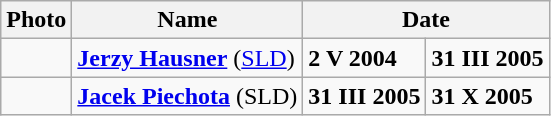<table class="wikitable">
<tr>
<th>Photo</th>
<th>Name</th>
<th colspan="2">Date</th>
</tr>
<tr>
<td></td>
<td><strong><a href='#'>Jerzy Hausner</a></strong> (<a href='#'>SLD</a>)</td>
<td><strong>2 V 2004</strong></td>
<td><strong>31 III 2005</strong></td>
</tr>
<tr>
<td></td>
<td><strong><a href='#'>Jacek Piechota</a></strong> (SLD)</td>
<td><strong>31 III 2005</strong></td>
<td><strong>31 X 2005</strong></td>
</tr>
</table>
